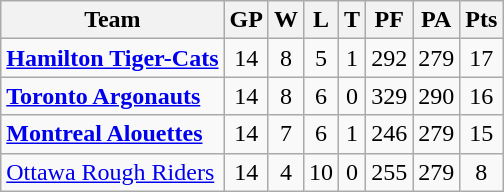<table class="wikitable">
<tr>
<th>Team</th>
<th>GP</th>
<th>W</th>
<th>L</th>
<th>T</th>
<th>PF</th>
<th>PA</th>
<th>Pts</th>
</tr>
<tr align="center">
<td align="left"><strong><a href='#'>Hamilton Tiger-Cats</a></strong></td>
<td>14</td>
<td>8</td>
<td>5</td>
<td>1</td>
<td>292</td>
<td>279</td>
<td>17</td>
</tr>
<tr align="center">
<td align="left"><strong><a href='#'>Toronto Argonauts</a></strong></td>
<td>14</td>
<td>8</td>
<td>6</td>
<td>0</td>
<td>329</td>
<td>290</td>
<td>16</td>
</tr>
<tr align="center">
<td align="left"><strong><a href='#'>Montreal Alouettes</a></strong></td>
<td>14</td>
<td>7</td>
<td>6</td>
<td>1</td>
<td>246</td>
<td>279</td>
<td>15</td>
</tr>
<tr align="center">
<td align="left"><a href='#'>Ottawa Rough Riders</a></td>
<td>14</td>
<td>4</td>
<td>10</td>
<td>0</td>
<td>255</td>
<td>279</td>
<td>8</td>
</tr>
</table>
